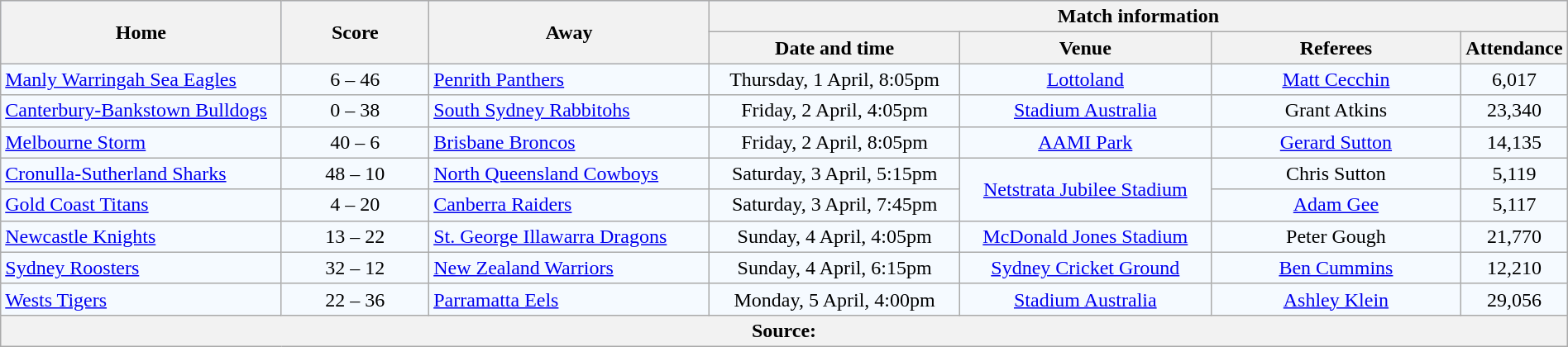<table class="wikitable" style="border-collapse:collapse; text-align:center; width:100%;">
<tr style="background:#c1d8ff;">
<th rowspan="2" style="width:19%;">Home</th>
<th rowspan="2" style="width:10%;">Score</th>
<th rowspan="2" style="width:19%;">Away</th>
<th colspan="6">Match information</th>
</tr>
<tr style="background:#efefef;">
<th width="17%">Date and time</th>
<th width="17%">Venue</th>
<th width="17%">Referees</th>
<th width="5%">Attendance</th>
</tr>
<tr style="text-align:center; background:#f5faff;">
<td align="left"> <a href='#'>Manly Warringah Sea Eagles</a></td>
<td>6 – 46</td>
<td align="left"> <a href='#'>Penrith Panthers</a></td>
<td>Thursday, 1 April, 8:05pm</td>
<td><a href='#'>Lottoland</a></td>
<td><a href='#'>Matt Cecchin</a></td>
<td>6,017</td>
</tr>
<tr style="text-align:center; background:#f5faff;">
<td align="left"> <a href='#'>Canterbury-Bankstown Bulldogs</a></td>
<td>0 – 38</td>
<td align="left"> <a href='#'>South Sydney Rabbitohs</a></td>
<td>Friday, 2 April, 4:05pm</td>
<td><a href='#'>Stadium Australia</a></td>
<td>Grant Atkins</td>
<td>23,340</td>
</tr>
<tr style="text-align:center; background:#f5faff;">
<td align="left"> <a href='#'>Melbourne Storm</a></td>
<td>40 – 6</td>
<td align="left"> <a href='#'>Brisbane Broncos</a></td>
<td>Friday, 2 April, 8:05pm</td>
<td><a href='#'>AAMI Park</a></td>
<td><a href='#'>Gerard Sutton</a></td>
<td>14,135</td>
</tr>
<tr style="text-align:center; background:#f5faff;">
<td align="left"> <a href='#'>Cronulla-Sutherland Sharks</a></td>
<td>48 – 10</td>
<td align="left"> <a href='#'>North Queensland Cowboys</a></td>
<td>Saturday, 3 April, 5:15pm</td>
<td rowspan="2"><a href='#'>Netstrata Jubilee Stadium</a></td>
<td>Chris Sutton</td>
<td>5,119</td>
</tr>
<tr style="text-align:center; background:#f5faff;">
<td align="left"> <a href='#'>Gold Coast Titans</a></td>
<td>4 – 20</td>
<td align="left"> <a href='#'>Canberra Raiders</a></td>
<td>Saturday, 3 April, 7:45pm</td>
<td><a href='#'>Adam Gee</a></td>
<td>5,117</td>
</tr>
<tr style="text-align:center; background:#f5faff;">
<td align="left"> <a href='#'>Newcastle Knights</a></td>
<td>13 – 22</td>
<td align="left"> <a href='#'>St. George Illawarra Dragons</a></td>
<td>Sunday, 4 April, 4:05pm</td>
<td><a href='#'>McDonald Jones Stadium</a></td>
<td>Peter Gough</td>
<td>21,770</td>
</tr>
<tr style="text-align:center; background:#f5faff;">
<td align="left"> <a href='#'>Sydney Roosters</a></td>
<td>32 – 12</td>
<td align="left"> <a href='#'>New Zealand Warriors</a></td>
<td>Sunday, 4 April, 6:15pm</td>
<td><a href='#'>Sydney Cricket Ground</a></td>
<td><a href='#'>Ben Cummins</a></td>
<td>12,210</td>
</tr>
<tr style="text-align:center; background:#f5faff;">
<td align="left"> <a href='#'>Wests Tigers</a></td>
<td>22 – 36</td>
<td align="left"> <a href='#'>Parramatta Eels</a></td>
<td>Monday, 5 April, 4:00pm</td>
<td><a href='#'>Stadium Australia</a></td>
<td><a href='#'>Ashley Klein</a></td>
<td>29,056</td>
</tr>
<tr>
<th colspan="7">Source:</th>
</tr>
</table>
